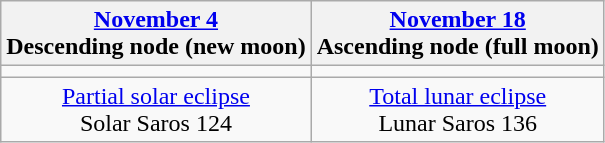<table class="wikitable">
<tr>
<th><a href='#'>November 4</a><br>Descending node (new moon)<br></th>
<th><a href='#'>November 18</a><br>Ascending node (full moon)<br></th>
</tr>
<tr>
<td></td>
<td></td>
</tr>
<tr align=center>
<td><a href='#'>Partial solar eclipse</a><br>Solar Saros 124</td>
<td><a href='#'>Total lunar eclipse</a><br>Lunar Saros 136</td>
</tr>
</table>
